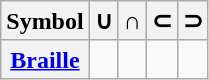<table class="wikitable" style="text-align:center">
<tr>
<th>Symbol</th>
<th>∪</th>
<th>∩</th>
<th>⊂</th>
<th>⊃</th>
</tr>
<tr>
<th><a href='#'>Braille</a></th>
<td></td>
<td></td>
<td></td>
<td></td>
</tr>
</table>
